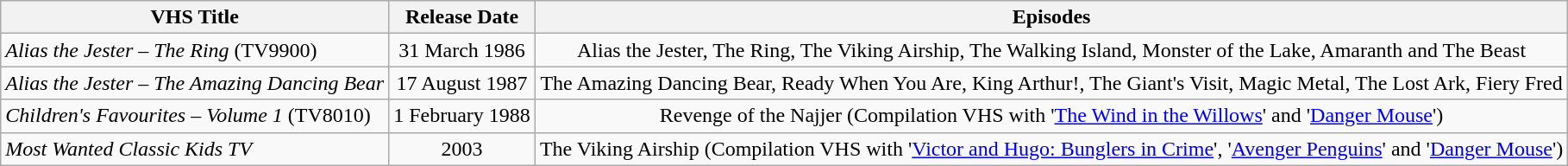<table class="wikitable">
<tr>
<th>VHS Title</th>
<th>Release Date</th>
<th>Episodes</th>
</tr>
<tr>
<td><em>Alias the Jester – The Ring</em> (TV9900)</td>
<td align="center">31 March 1986</td>
<td align="center">Alias the Jester, The Ring, The Viking Airship, The Walking Island, Monster of the Lake, Amaranth and The Beast</td>
</tr>
<tr>
<td><em>Alias the Jester – The Amazing Dancing Bear</em></td>
<td align="center">17 August 1987</td>
<td align="center">The Amazing Dancing Bear, Ready When You Are, King Arthur!, The Giant's Visit, Magic Metal, The Lost Ark, Fiery Fred</td>
</tr>
<tr>
<td><em>Children's Favourites – Volume 1</em> (TV8010)</td>
<td align="center">1 February 1988</td>
<td align="center">Revenge of the Najjer (Compilation VHS with '<a href='#'>The Wind in the Willows</a>' and '<a href='#'>Danger Mouse</a>')</td>
</tr>
<tr>
<td><em>Most Wanted Classic Kids TV</em></td>
<td align="center">2003</td>
<td align="center">The Viking Airship (Compilation VHS with '<a href='#'>Victor and Hugo: Bunglers in Crime</a>', '<a href='#'>Avenger Penguins</a>' and '<a href='#'>Danger Mouse</a>')</td>
</tr>
</table>
